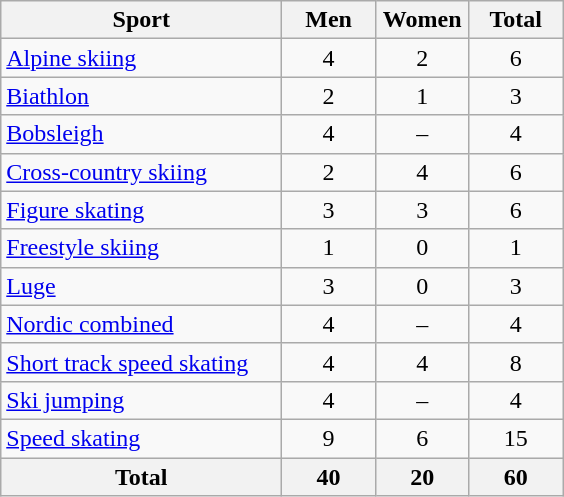<table class="wikitable sortable" style="text-align:center;">
<tr>
<th width=180>Sport</th>
<th width=55>Men</th>
<th width=55>Women</th>
<th width=55>Total</th>
</tr>
<tr>
<td align=left><a href='#'>Alpine skiing</a></td>
<td>4</td>
<td>2</td>
<td>6</td>
</tr>
<tr>
<td align=left><a href='#'>Biathlon</a></td>
<td>2</td>
<td>1</td>
<td>3</td>
</tr>
<tr>
<td align=left><a href='#'>Bobsleigh</a></td>
<td>4</td>
<td>–</td>
<td>4</td>
</tr>
<tr>
<td align=left><a href='#'>Cross-country skiing</a></td>
<td>2</td>
<td>4</td>
<td>6</td>
</tr>
<tr>
<td align=left><a href='#'>Figure skating</a></td>
<td>3</td>
<td>3</td>
<td>6</td>
</tr>
<tr>
<td align=left><a href='#'>Freestyle skiing</a></td>
<td>1</td>
<td>0</td>
<td>1</td>
</tr>
<tr>
<td align=left><a href='#'>Luge</a></td>
<td>3</td>
<td>0</td>
<td>3</td>
</tr>
<tr>
<td align=left><a href='#'>Nordic combined</a></td>
<td>4</td>
<td>–</td>
<td>4</td>
</tr>
<tr>
<td align=left><a href='#'>Short track speed skating</a></td>
<td>4</td>
<td>4</td>
<td>8</td>
</tr>
<tr>
<td align=left><a href='#'>Ski jumping</a></td>
<td>4</td>
<td>–</td>
<td>4</td>
</tr>
<tr>
<td align=left><a href='#'>Speed skating</a></td>
<td>9</td>
<td>6</td>
<td>15</td>
</tr>
<tr>
<th>Total</th>
<th>40</th>
<th>20</th>
<th>60</th>
</tr>
</table>
